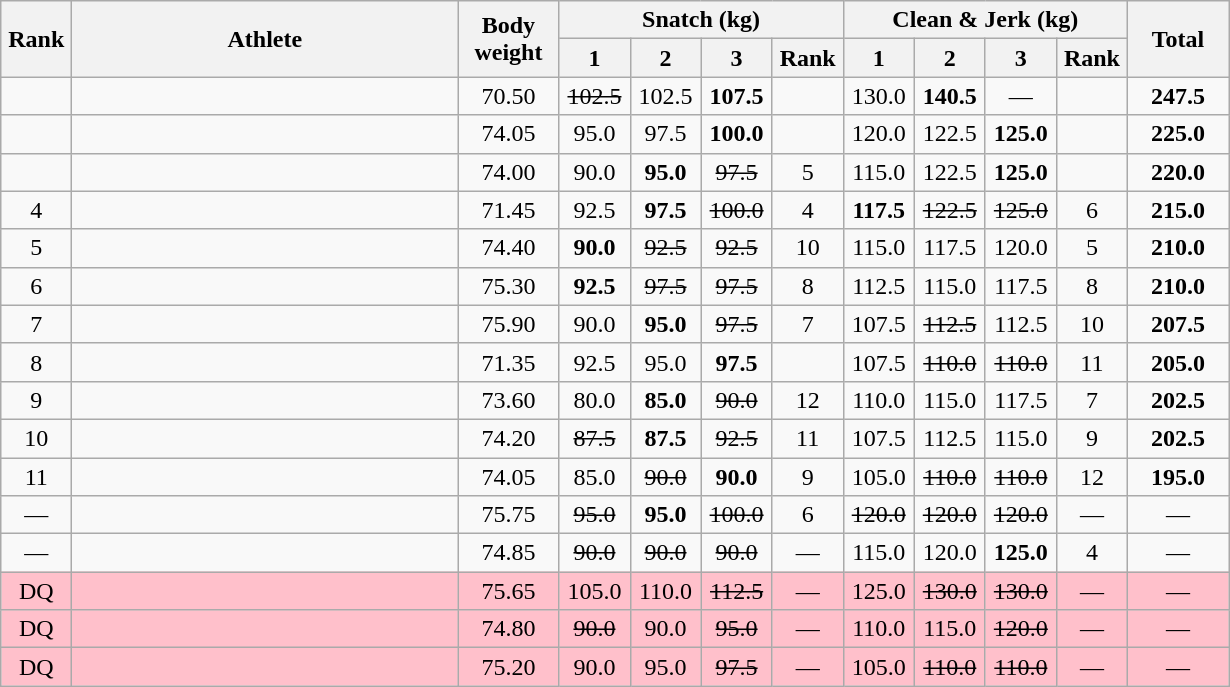<table class = "wikitable" style="text-align:center;">
<tr>
<th rowspan=2 width=40>Rank</th>
<th rowspan=2 width=250>Athlete</th>
<th rowspan=2 width=60>Body weight</th>
<th colspan=4>Snatch (kg)</th>
<th colspan=4>Clean & Jerk (kg)</th>
<th rowspan=2 width=60>Total</th>
</tr>
<tr>
<th width=40>1</th>
<th width=40>2</th>
<th width=40>3</th>
<th width=40>Rank</th>
<th width=40>1</th>
<th width=40>2</th>
<th width=40>3</th>
<th width=40>Rank</th>
</tr>
<tr>
<td></td>
<td align=left></td>
<td>70.50</td>
<td><s>102.5 </s></td>
<td>102.5</td>
<td><strong>107.5</strong></td>
<td></td>
<td>130.0</td>
<td><strong>140.5</strong></td>
<td>—</td>
<td></td>
<td><strong>247.5</strong></td>
</tr>
<tr>
<td></td>
<td align=left></td>
<td>74.05</td>
<td>95.0</td>
<td>97.5</td>
<td><strong>100.0</strong></td>
<td></td>
<td>120.0</td>
<td>122.5</td>
<td><strong>125.0</strong></td>
<td></td>
<td><strong>225.0</strong></td>
</tr>
<tr>
<td></td>
<td align=left></td>
<td>74.00</td>
<td>90.0</td>
<td><strong>95.0</strong></td>
<td><s>97.5 </s></td>
<td>5</td>
<td>115.0</td>
<td>122.5</td>
<td><strong>125.0</strong></td>
<td></td>
<td><strong>220.0</strong></td>
</tr>
<tr>
<td>4</td>
<td align=left></td>
<td>71.45</td>
<td>92.5</td>
<td><strong>97.5</strong></td>
<td><s>100.0 </s></td>
<td>4</td>
<td><strong>117.5</strong></td>
<td><s>122.5 </s></td>
<td><s>125.0 </s></td>
<td>6</td>
<td><strong>215.0</strong></td>
</tr>
<tr>
<td>5</td>
<td align=left></td>
<td>74.40</td>
<td><strong>90.0</strong></td>
<td><s>92.5 </s></td>
<td><s>92.5 </s></td>
<td>10</td>
<td>115.0</td>
<td>117.5</td>
<td>120.0</td>
<td>5</td>
<td><strong>210.0</strong></td>
</tr>
<tr>
<td>6</td>
<td align=left></td>
<td>75.30</td>
<td><strong>92.5</strong></td>
<td><s>97.5 </s></td>
<td><s>97.5 </s></td>
<td>8</td>
<td>112.5</td>
<td>115.0</td>
<td>117.5</td>
<td>8</td>
<td><strong>210.0</strong></td>
</tr>
<tr>
<td>7</td>
<td align=left></td>
<td>75.90</td>
<td>90.0</td>
<td><strong>95.0</strong></td>
<td><s>97.5 </s></td>
<td>7</td>
<td>107.5</td>
<td><s>112.5 </s></td>
<td>112.5</td>
<td>10</td>
<td><strong>207.5</strong></td>
</tr>
<tr>
<td>8</td>
<td align=left></td>
<td>71.35</td>
<td>92.5</td>
<td>95.0</td>
<td><strong>97.5</strong></td>
<td></td>
<td>107.5</td>
<td><s>110.0 </s></td>
<td><s>110.0 </s></td>
<td>11</td>
<td><strong>205.0</strong></td>
</tr>
<tr>
<td>9</td>
<td align=left></td>
<td>73.60</td>
<td>80.0</td>
<td><strong>85.0</strong></td>
<td><s>90.0 </s></td>
<td>12</td>
<td>110.0</td>
<td>115.0</td>
<td>117.5</td>
<td>7</td>
<td><strong>202.5</strong></td>
</tr>
<tr>
<td>10</td>
<td align=left></td>
<td>74.20</td>
<td><s>87.5 </s></td>
<td><strong>87.5</strong></td>
<td><s>92.5 </s></td>
<td>11</td>
<td>107.5</td>
<td>112.5</td>
<td>115.0</td>
<td>9</td>
<td><strong>202.5</strong></td>
</tr>
<tr>
<td>11</td>
<td align=left></td>
<td>74.05</td>
<td>85.0</td>
<td><s>90.0 </s></td>
<td><strong>90.0</strong></td>
<td>9</td>
<td>105.0</td>
<td><s>110.0 </s></td>
<td><s>110.0 </s></td>
<td>12</td>
<td><strong>195.0</strong></td>
</tr>
<tr>
<td>—</td>
<td align=left></td>
<td>75.75</td>
<td><s>95.0 </s></td>
<td><strong>95.0</strong></td>
<td><s>100.0 </s></td>
<td>6</td>
<td><s>120.0 </s></td>
<td><s>120.0 </s></td>
<td><s>120.0 </s></td>
<td>—</td>
<td>—</td>
</tr>
<tr>
<td>—</td>
<td align=left></td>
<td>74.85</td>
<td><s>90.0 </s></td>
<td><s>90.0 </s></td>
<td><s>90.0 </s></td>
<td>—</td>
<td>115.0</td>
<td>120.0</td>
<td><strong>125.0</strong></td>
<td>4</td>
<td>—</td>
</tr>
<tr bgcolor=pink>
<td>DQ</td>
<td align=left></td>
<td>75.65</td>
<td>105.0</td>
<td>110.0</td>
<td><s>112.5 </s></td>
<td>—</td>
<td>125.0</td>
<td><s>130.0 </s></td>
<td><s>130.0 </s></td>
<td>—</td>
<td>—</td>
</tr>
<tr bgcolor=pink>
<td>DQ</td>
<td align=left></td>
<td>74.80</td>
<td><s>90.0 </s></td>
<td>90.0</td>
<td><s>95.0 </s></td>
<td>—</td>
<td>110.0</td>
<td>115.0</td>
<td><s>120.0 </s></td>
<td>—</td>
<td>—</td>
</tr>
<tr bgcolor=pink>
<td>DQ</td>
<td align=left></td>
<td>75.20</td>
<td>90.0</td>
<td>95.0</td>
<td><s>97.5 </s></td>
<td>—</td>
<td>105.0</td>
<td><s>110.0 </s></td>
<td><s>110.0 </s></td>
<td>—</td>
<td>—</td>
</tr>
</table>
